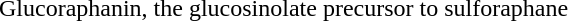<table cellpadding="10">
<tr>
<td align="center"><br>Glucoraphanin, the glucosinolate precursor to sulforaphane</td>
</tr>
</table>
